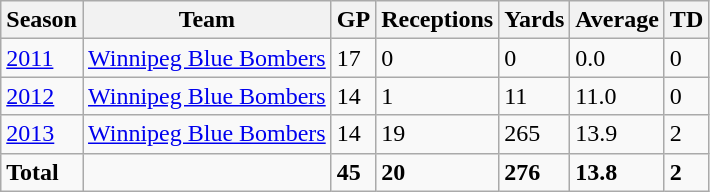<table class="wikitable">
<tr>
<th>Season</th>
<th>Team</th>
<th>GP</th>
<th>Receptions</th>
<th>Yards</th>
<th>Average</th>
<th>TD</th>
</tr>
<tr>
<td><a href='#'>2011</a></td>
<td><a href='#'>Winnipeg Blue Bombers</a></td>
<td>17</td>
<td>0</td>
<td>0</td>
<td>0.0</td>
<td>0</td>
</tr>
<tr>
<td><a href='#'>2012</a></td>
<td><a href='#'>Winnipeg Blue Bombers</a></td>
<td>14</td>
<td>1</td>
<td>11</td>
<td>11.0</td>
<td>0</td>
</tr>
<tr>
<td><a href='#'>2013</a></td>
<td><a href='#'>Winnipeg Blue Bombers</a></td>
<td>14</td>
<td>19</td>
<td>265</td>
<td>13.9</td>
<td>2</td>
</tr>
<tr>
<td><strong>Total</strong></td>
<td></td>
<td><strong>45</strong></td>
<td><strong>20</strong></td>
<td><strong>276</strong></td>
<td><strong>13.8</strong></td>
<td><strong>2</strong></td>
</tr>
</table>
